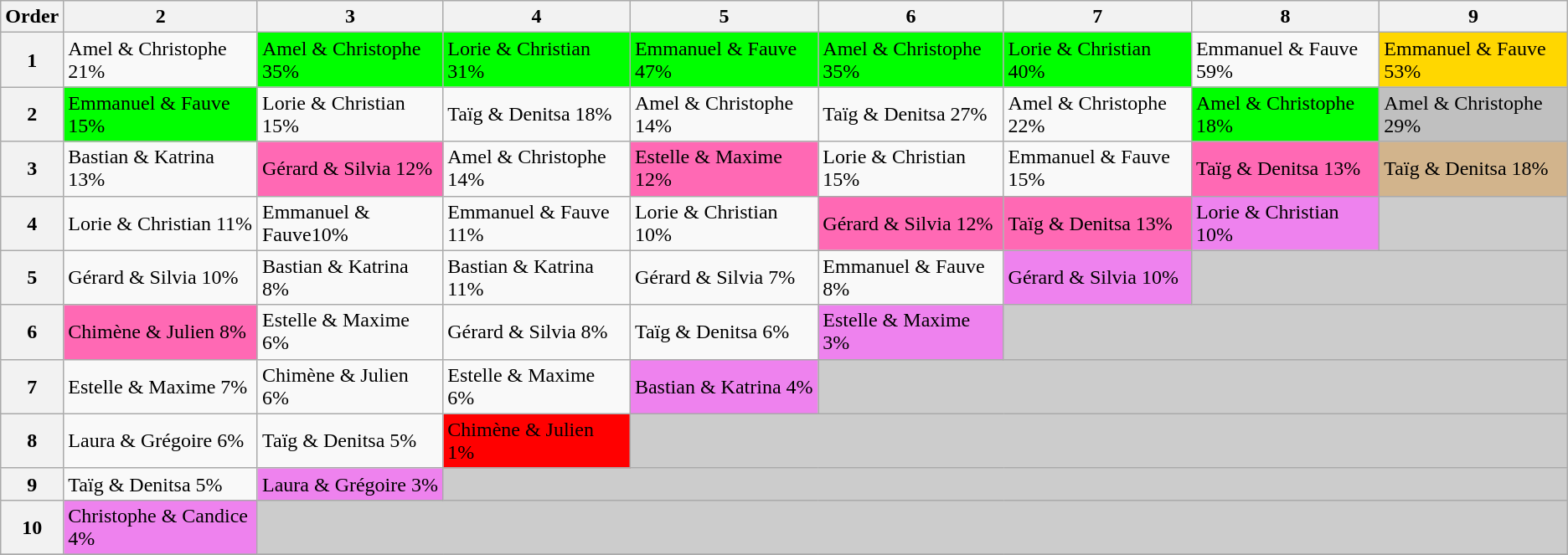<table class="wikitable">
<tr>
<th>Order</th>
<th>2</th>
<th>3</th>
<th>4</th>
<th>5</th>
<th>6</th>
<th>7</th>
<th>8</th>
<th>9</th>
</tr>
<tr>
<th>1</th>
<td>Amel & Christophe 21%</td>
<td bgcolor="lime">Amel & Christophe 35%</td>
<td bgcolor="lime">Lorie & Christian 31%</td>
<td bgcolor="lime">Emmanuel & Fauve 47%</td>
<td bgcolor="lime">Amel & Christophe 35%</td>
<td bgcolor="lime">Lorie & Christian 40%</td>
<td>Emmanuel & Fauve 59%</td>
<td bgcolor="gold">Emmanuel & Fauve 53%</td>
</tr>
<tr>
<th>2</th>
<td bgcolor="lime">Emmanuel & Fauve 15%</td>
<td>Lorie & Christian 15%</td>
<td>Taïg & Denitsa 18%</td>
<td>Amel & Christophe 14%</td>
<td>Taïg & Denitsa 27%</td>
<td>Amel & Christophe 22%</td>
<td bgcolor="lime">Amel & Christophe 18%</td>
<td bgcolor="silver">Amel & Christophe 29%</td>
</tr>
<tr>
<th>3</th>
<td>Bastian & Katrina 13%</td>
<td bgcolor="hotpink">Gérard & Silvia 12%</td>
<td>Amel & Christophe 14%</td>
<td bgcolor="hotpink">Estelle & Maxime 12%</td>
<td>Lorie & Christian 15%</td>
<td>Emmanuel & Fauve 15%</td>
<td bgcolor="hotpink">Taïg & Denitsa 13%</td>
<td bgcolor="tan">Taïg & Denitsa 18%</td>
</tr>
<tr>
<th>4</th>
<td>Lorie & Christian 11%</td>
<td>Emmanuel & Fauve10%</td>
<td>Emmanuel & Fauve 11%</td>
<td>Lorie & Christian 10%</td>
<td bgcolor="hotpink">Gérard & Silvia 12%</td>
<td bgcolor="hotpink">Taïg & Denitsa 13%</td>
<td bgcolor="violet">Lorie & Christian 10%</td>
<td bgcolor="#CCCCCC" colspan="1"></td>
</tr>
<tr>
<th>5</th>
<td>Gérard & Silvia 10%</td>
<td>Bastian & Katrina 8%</td>
<td>Bastian & Katrina 11%</td>
<td>Gérard & Silvia 7%</td>
<td>Emmanuel & Fauve 8%</td>
<td bgcolor="violet">Gérard & Silvia 10%</td>
<td bgcolor="#CCCCCC" colspan="2"></td>
</tr>
<tr>
<th>6</th>
<td bgcolor="hotpink">Chimène & Julien 8%</td>
<td>Estelle & Maxime 6%</td>
<td>Gérard & Silvia 8%</td>
<td>Taïg & Denitsa 6%</td>
<td bgcolor="violet">Estelle & Maxime 3%</td>
<td bgcolor="#CCCCCC" colspan="3"></td>
</tr>
<tr>
<th>7</th>
<td>Estelle & Maxime 7%</td>
<td>Chimène & Julien 6%</td>
<td>Estelle & Maxime 6%</td>
<td bgcolor="violet">Bastian & Katrina 4%</td>
<td bgcolor="#CCCCCC" colspan="4"></td>
</tr>
<tr>
<th>8</th>
<td>Laura & Grégoire 6%</td>
<td>Taïg & Denitsa 5%</td>
<td bgcolor="red">Chimène & Julien 1%</td>
<td bgcolor="#CCCCCC" colspan="5"></td>
</tr>
<tr>
<th>9</th>
<td>Taïg & Denitsa 5%</td>
<td bgcolor="violet">Laura & Grégoire 3%</td>
<td bgcolor="#CCCCCC" colspan="6"></td>
</tr>
<tr>
<th>10</th>
<td bgcolor="violet">Christophe & Candice 4%</td>
<td bgcolor="#CCCCCC" colspan="7"></td>
</tr>
<tr>
</tr>
</table>
